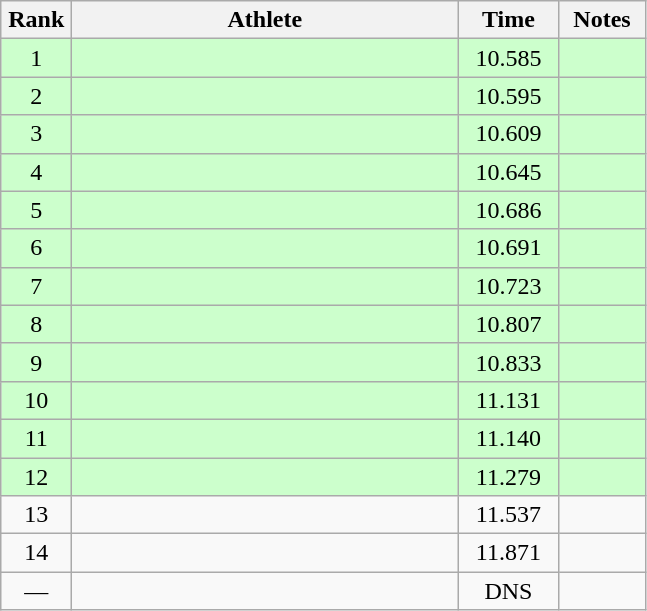<table class=wikitable style="text-align:center">
<tr>
<th width=40>Rank</th>
<th width=250>Athlete</th>
<th width=60>Time</th>
<th width=50>Notes</th>
</tr>
<tr bgcolor="ccffcc">
<td>1</td>
<td align=left></td>
<td>10.585</td>
<td></td>
</tr>
<tr bgcolor="ccffcc">
<td>2</td>
<td align=left></td>
<td>10.595</td>
<td></td>
</tr>
<tr bgcolor="ccffcc">
<td>3</td>
<td align=left></td>
<td>10.609</td>
<td></td>
</tr>
<tr bgcolor="ccffcc">
<td>4</td>
<td align=left></td>
<td>10.645</td>
<td></td>
</tr>
<tr bgcolor="ccffcc">
<td>5</td>
<td align=left></td>
<td>10.686</td>
<td></td>
</tr>
<tr bgcolor="ccffcc">
<td>6</td>
<td align=left></td>
<td>10.691</td>
<td></td>
</tr>
<tr bgcolor="ccffcc">
<td>7</td>
<td align=left></td>
<td>10.723</td>
<td></td>
</tr>
<tr bgcolor="ccffcc">
<td>8</td>
<td align=left></td>
<td>10.807</td>
<td></td>
</tr>
<tr bgcolor="ccffcc">
<td>9</td>
<td align=left></td>
<td>10.833</td>
<td></td>
</tr>
<tr bgcolor="ccffcc">
<td>10</td>
<td align=left></td>
<td>11.131</td>
<td></td>
</tr>
<tr bgcolor="ccffcc">
<td>11</td>
<td align=left></td>
<td>11.140</td>
<td></td>
</tr>
<tr bgcolor="ccffcc">
<td>12</td>
<td align=left></td>
<td>11.279</td>
<td></td>
</tr>
<tr>
<td>13</td>
<td align=left></td>
<td>11.537</td>
<td></td>
</tr>
<tr>
<td>14</td>
<td align=left></td>
<td>11.871</td>
<td></td>
</tr>
<tr>
<td>—</td>
<td align=left></td>
<td>DNS</td>
<td></td>
</tr>
</table>
